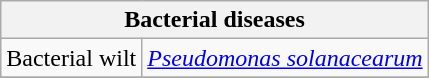<table class="wikitable" style="clear">
<tr>
<th colspan=2><strong>Bacterial diseases</strong><br></th>
</tr>
<tr>
<td>Bacterial wilt</td>
<td><em><a href='#'>Pseudomonas solanacearum</a></em></td>
</tr>
<tr>
</tr>
</table>
